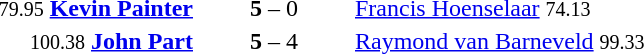<table style="text-align:center">
<tr>
<th width=223></th>
<th width=100></th>
<th width=223></th>
</tr>
<tr>
<td align=right><small>79.95</small> <strong><a href='#'>Kevin Painter</a></strong> </td>
<td><strong>5</strong> – 0</td>
<td align=left> <a href='#'>Francis Hoenselaar</a> <small>74.13</small></td>
</tr>
<tr>
<td align=right><small>100.38</small> <strong><a href='#'>John Part</a></strong> </td>
<td><strong>5</strong> – 4</td>
<td align=left> <a href='#'>Raymond van Barneveld</a> <small>99.33</small></td>
</tr>
</table>
